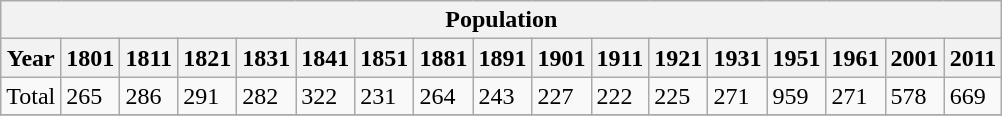<table class="wikitable">
<tr>
<th colspan="17">Population</th>
</tr>
<tr>
<th>Year</th>
<th>1801</th>
<th>1811</th>
<th>1821</th>
<th>1831</th>
<th>1841</th>
<th>1851</th>
<th>1881</th>
<th>1891</th>
<th>1901</th>
<th>1911</th>
<th>1921</th>
<th>1931</th>
<th>1951</th>
<th>1961</th>
<th>2001</th>
<th>2011</th>
</tr>
<tr>
<td>Total</td>
<td>265</td>
<td>286</td>
<td>291</td>
<td>282</td>
<td>322</td>
<td>231</td>
<td>264</td>
<td>243</td>
<td>227</td>
<td>222</td>
<td>225</td>
<td>271</td>
<td>959</td>
<td>271</td>
<td>578</td>
<td>669</td>
</tr>
<tr>
</tr>
</table>
